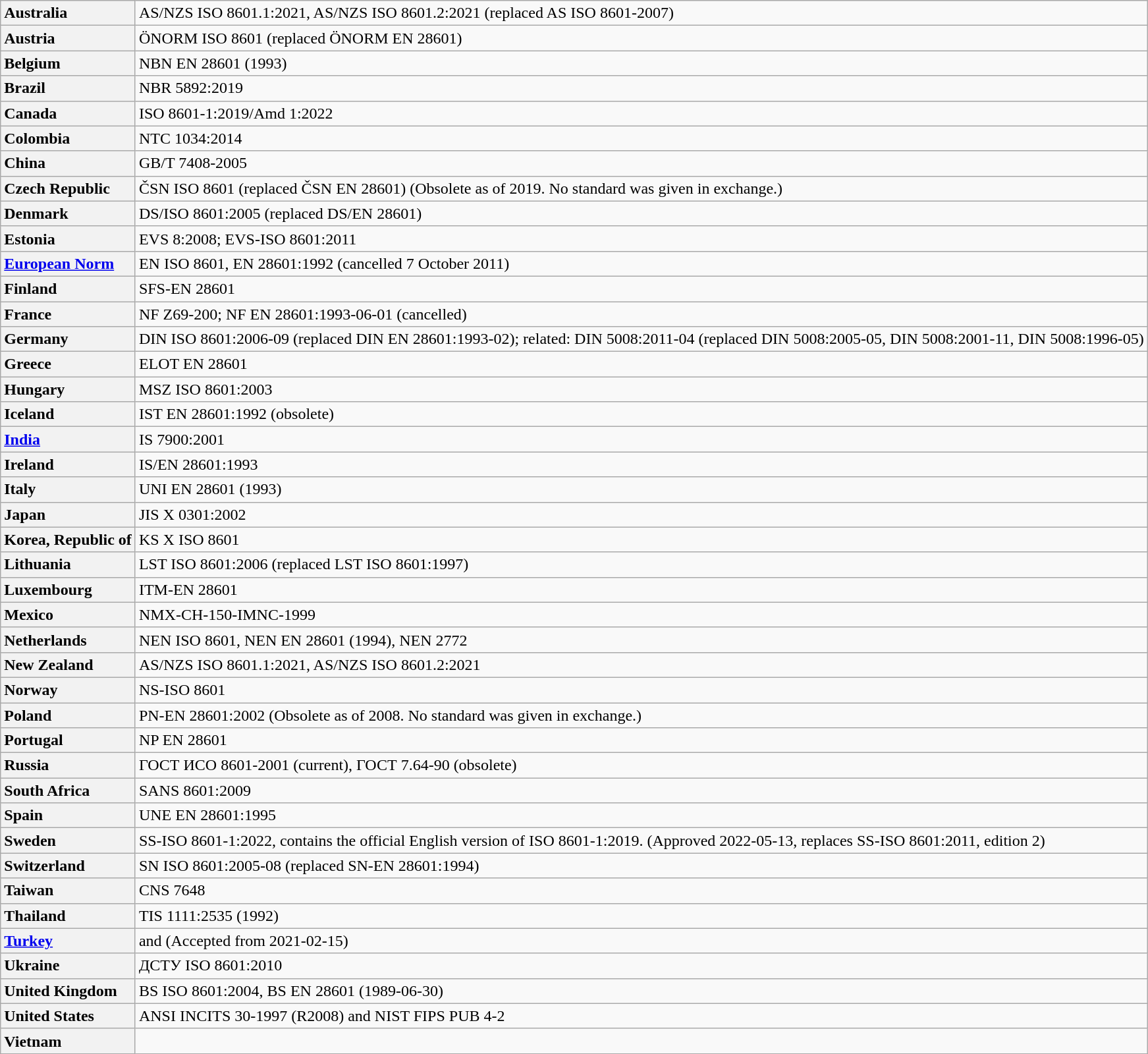<table class="wikitable">
<tr>
<th style="text-align:left">Australia</th>
<td>AS/NZS ISO 8601.1:2021, AS/NZS ISO 8601.2:2021 (replaced AS ISO 8601-2007)</td>
</tr>
<tr>
<th style="text-align:left">Austria</th>
<td>ÖNORM ISO 8601 (replaced ÖNORM EN 28601)</td>
</tr>
<tr>
<th style="text-align:left">Belgium</th>
<td>NBN EN 28601 (1993)</td>
</tr>
<tr>
<th style="text-align:left">Brazil</th>
<td>NBR 5892:2019</td>
</tr>
<tr>
<th style="text-align:left">Canada</th>
<td>ISO 8601-1:2019/Amd 1:2022</td>
</tr>
<tr>
<th style="text-align:left">Colombia</th>
<td>NTC 1034:2014</td>
</tr>
<tr>
<th style="text-align:left">China</th>
<td>GB/T 7408-2005</td>
</tr>
<tr>
<th style="text-align:left">Czech Republic</th>
<td>ČSN ISO 8601 (replaced ČSN EN 28601) (Obsolete as of 2019. No standard was given in exchange.)</td>
</tr>
<tr>
<th style="text-align:left">Denmark</th>
<td>DS/ISO 8601:2005 (replaced DS/EN 28601)</td>
</tr>
<tr>
<th style="text-align:left">Estonia</th>
<td>EVS 8:2008; EVS-ISO 8601:2011</td>
</tr>
<tr>
<th style="text-align:left"><a href='#'>European Norm</a></th>
<td>EN ISO 8601, EN 28601:1992 (cancelled 7 October 2011)</td>
</tr>
<tr>
<th style="text-align:left">Finland</th>
<td>SFS-EN 28601</td>
</tr>
<tr>
<th style="text-align:left">France</th>
<td>NF Z69-200; NF EN 28601:1993-06-01 (cancelled)</td>
</tr>
<tr>
<th style="text-align:left">Germany</th>
<td>DIN ISO 8601:2006-09 (replaced DIN EN 28601:1993-02); related: DIN 5008:2011-04 (replaced DIN 5008:2005-05, DIN 5008:2001-11, DIN 5008:1996-05)</td>
</tr>
<tr>
<th style="text-align:left">Greece</th>
<td>ELOT EN 28601</td>
</tr>
<tr>
<th style="text-align:left">Hungary</th>
<td>MSZ ISO 8601:2003</td>
</tr>
<tr>
<th style="text-align:left">Iceland</th>
<td>IST EN 28601:1992 (obsolete)</td>
</tr>
<tr>
<th style="text-align:left"><a href='#'>India</a></th>
<td>IS 7900:2001</td>
</tr>
<tr>
<th style="text-align:left">Ireland</th>
<td>IS/EN 28601:1993</td>
</tr>
<tr>
<th style="text-align:left">Italy</th>
<td>UNI EN 28601 (1993)</td>
</tr>
<tr>
<th style="text-align:left">Japan</th>
<td>JIS X 0301:2002</td>
</tr>
<tr>
<th style="text-align:left">Korea, Republic of</th>
<td>KS X ISO 8601</td>
</tr>
<tr>
<th style="text-align:left">Lithuania</th>
<td>LST ISO 8601:2006 (replaced LST ISO 8601:1997)</td>
</tr>
<tr>
<th style="text-align:left">Luxembourg</th>
<td>ITM-EN 28601</td>
</tr>
<tr>
<th style="text-align:left">Mexico</th>
<td>NMX-CH-150-IMNC-1999</td>
</tr>
<tr>
<th style="text-align:left">Netherlands</th>
<td>NEN ISO 8601, NEN EN 28601 (1994), NEN 2772</td>
</tr>
<tr>
<th style="text-align:left">New Zealand</th>
<td>AS/NZS ISO 8601.1:2021, AS/NZS ISO 8601.2:2021</td>
</tr>
<tr>
<th style="text-align:left">Norway</th>
<td>NS-ISO 8601</td>
</tr>
<tr>
<th style="text-align:left">Poland</th>
<td>PN-EN 28601:2002 (Obsolete as of 2008. No standard was given in exchange.)</td>
</tr>
<tr>
<th style="text-align:left">Portugal</th>
<td>NP EN 28601</td>
</tr>
<tr>
<th style="text-align:left">Russia</th>
<td>ГОСТ ИСО 8601-2001 (current), ГОСТ 7.64-90 (obsolete)</td>
</tr>
<tr>
<th style="text-align:left">South Africa</th>
<td>SANS 8601:2009</td>
</tr>
<tr>
<th style="text-align:left">Spain</th>
<td>UNE EN 28601:1995</td>
</tr>
<tr>
<th style="text-align:left">Sweden</th>
<td>SS-ISO 8601-1:2022, contains the official English version of ISO 8601-1:2019. (Approved 2022-05-13, replaces SS-ISO 8601:2011, edition 2)</td>
</tr>
<tr>
<th style="text-align:left">Switzerland</th>
<td>SN ISO 8601:2005-08 (replaced SN-EN 28601:1994)</td>
</tr>
<tr>
<th style="text-align:left">Taiwan</th>
<td>CNS 7648</td>
</tr>
<tr>
<th style="text-align:left">Thailand</th>
<td>TIS 1111:2535 (1992)</td>
</tr>
<tr>
<th style="text-align:left"><a href='#'>Turkey</a></th>
<td> and  (Accepted from 2021-02-15)</td>
</tr>
<tr>
<th style="text-align:left">Ukraine</th>
<td>ДСТУ ISO 8601:2010</td>
</tr>
<tr>
<th style="text-align:left">United Kingdom</th>
<td>BS ISO 8601:2004, BS EN 28601 (1989-06-30)</td>
</tr>
<tr>
<th style="text-align:left">United States</th>
<td>ANSI INCITS 30-1997 (R2008) and NIST FIPS PUB 4-2</td>
</tr>
<tr>
<th style="text-align:left">Vietnam</th>
<td></td>
</tr>
</table>
